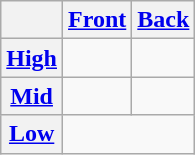<table class="wikitable" style="text-align: center">
<tr>
<th></th>
<th><a href='#'>Front</a></th>
<th><a href='#'>Back</a></th>
</tr>
<tr>
<th><a href='#'>High</a></th>
<td></td>
<td></td>
</tr>
<tr>
<th><a href='#'>Mid</a></th>
<td></td>
<td></td>
</tr>
<tr>
<th><a href='#'>Low</a></th>
<td colspan="2"></td>
</tr>
</table>
